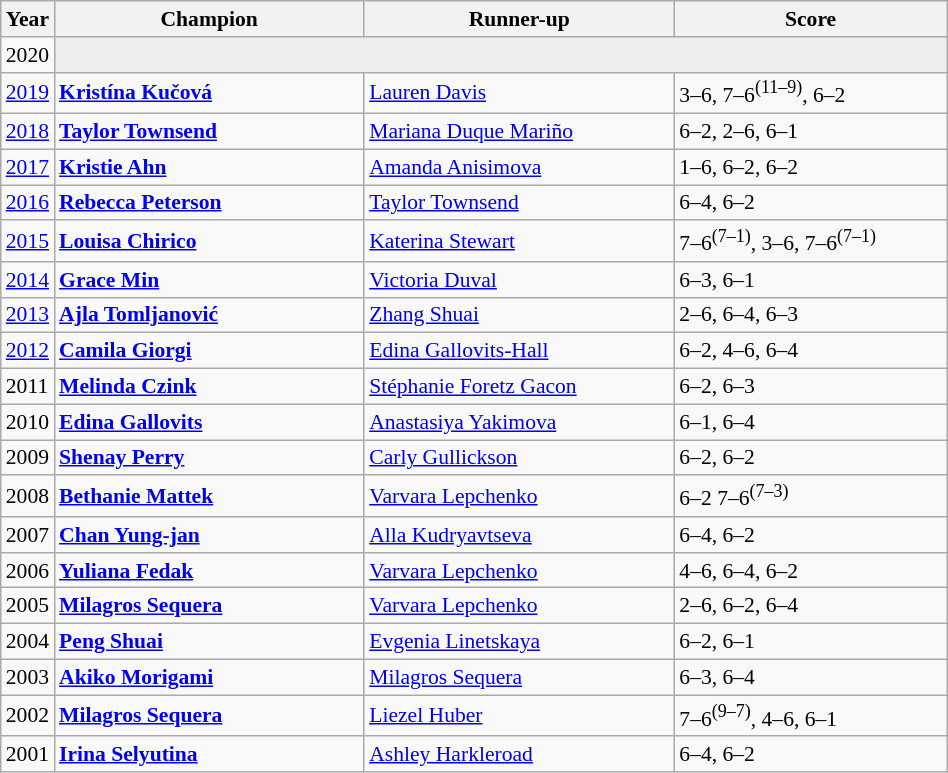<table class="wikitable" style="font-size:90%">
<tr>
<th>Year</th>
<th width="200">Champion</th>
<th width="200">Runner-up</th>
<th width="175">Score</th>
</tr>
<tr>
<td>2020</td>
<td colspan=3 bgcolor="#ededed"></td>
</tr>
<tr>
<td><a href='#'>2019</a></td>
<td> <strong><a href='#'>Kristína Kučová</a></strong></td>
<td> <a href='#'>Lauren Davis</a></td>
<td>3–6, 7–6<sup>(11–9)</sup>, 6–2</td>
</tr>
<tr>
<td><a href='#'>2018</a></td>
<td> <strong><a href='#'>Taylor Townsend</a></strong></td>
<td> <a href='#'>Mariana Duque Mariño</a></td>
<td>6–2, 2–6, 6–1</td>
</tr>
<tr>
<td><a href='#'>2017</a></td>
<td> <strong><a href='#'>Kristie Ahn</a></strong></td>
<td> <a href='#'>Amanda Anisimova</a></td>
<td>1–6, 6–2, 6–2</td>
</tr>
<tr>
<td><a href='#'>2016</a></td>
<td> <strong><a href='#'>Rebecca Peterson</a></strong></td>
<td> <a href='#'>Taylor Townsend</a></td>
<td>6–4, 6–2</td>
</tr>
<tr>
<td><a href='#'>2015</a></td>
<td> <strong><a href='#'>Louisa Chirico</a></strong></td>
<td> <a href='#'>Katerina Stewart</a></td>
<td>7–6<sup>(7–1)</sup>, 3–6, 7–6<sup>(7–1)</sup></td>
</tr>
<tr>
<td><a href='#'>2014</a></td>
<td> <strong><a href='#'>Grace Min</a></strong></td>
<td> <a href='#'>Victoria Duval</a></td>
<td>6–3, 6–1</td>
</tr>
<tr>
<td><a href='#'>2013</a></td>
<td> <strong><a href='#'>Ajla Tomljanović</a></strong></td>
<td> <a href='#'>Zhang Shuai</a></td>
<td>2–6, 6–4, 6–3</td>
</tr>
<tr>
<td><a href='#'>2012</a></td>
<td> <strong><a href='#'>Camila Giorgi</a></strong></td>
<td> <a href='#'>Edina Gallovits-Hall</a></td>
<td>6–2, 4–6, 6–4</td>
</tr>
<tr>
<td>2011</td>
<td> <strong><a href='#'>Melinda Czink</a></strong></td>
<td> <a href='#'>Stéphanie Foretz Gacon</a></td>
<td>6–2, 6–3</td>
</tr>
<tr>
<td>2010</td>
<td> <strong><a href='#'>Edina Gallovits</a></strong></td>
<td> <a href='#'>Anastasiya Yakimova</a></td>
<td>6–1, 6–4</td>
</tr>
<tr>
<td>2009</td>
<td> <strong><a href='#'>Shenay Perry</a></strong></td>
<td> <a href='#'>Carly Gullickson</a></td>
<td>6–2, 6–2</td>
</tr>
<tr>
<td>2008</td>
<td> <strong><a href='#'>Bethanie Mattek</a></strong></td>
<td> <a href='#'>Varvara Lepchenko</a></td>
<td>6–2 7–6<sup>(7–3)</sup></td>
</tr>
<tr>
<td>2007</td>
<td> <strong><a href='#'>Chan Yung-jan</a></strong></td>
<td> <a href='#'>Alla Kudryavtseva</a></td>
<td>6–4, 6–2</td>
</tr>
<tr>
<td>2006</td>
<td> <strong><a href='#'>Yuliana Fedak</a></strong></td>
<td> <a href='#'>Varvara Lepchenko</a></td>
<td>4–6, 6–4, 6–2</td>
</tr>
<tr>
<td>2005</td>
<td> <strong><a href='#'>Milagros Sequera</a></strong></td>
<td> <a href='#'>Varvara Lepchenko</a></td>
<td>2–6, 6–2, 6–4</td>
</tr>
<tr>
<td>2004</td>
<td> <strong><a href='#'>Peng Shuai</a></strong></td>
<td> <a href='#'>Evgenia Linetskaya</a></td>
<td>6–2, 6–1</td>
</tr>
<tr>
<td>2003</td>
<td> <strong><a href='#'>Akiko Morigami</a></strong></td>
<td> <a href='#'>Milagros Sequera</a></td>
<td>6–3, 6–4</td>
</tr>
<tr>
<td>2002</td>
<td> <strong><a href='#'>Milagros Sequera</a></strong></td>
<td> <a href='#'>Liezel Huber</a></td>
<td>7–6<sup>(9–7)</sup>, 4–6, 6–1</td>
</tr>
<tr>
<td>2001</td>
<td> <strong><a href='#'>Irina Selyutina</a></strong></td>
<td> <a href='#'>Ashley Harkleroad</a></td>
<td>6–4, 6–2</td>
</tr>
</table>
